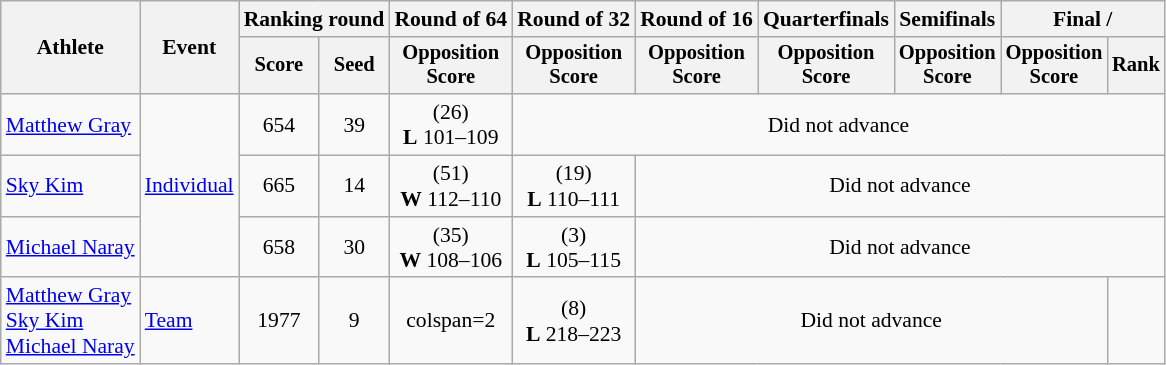<table class="wikitable" style="font-size:90%">
<tr>
<th rowspan="2">Athlete</th>
<th rowspan="2">Event</th>
<th colspan="2">Ranking round</th>
<th>Round of 64</th>
<th>Round of 32</th>
<th>Round of 16</th>
<th>Quarterfinals</th>
<th>Semifinals</th>
<th colspan="2">Final / </th>
</tr>
<tr style="font-size:95%">
<th>Score</th>
<th>Seed</th>
<th>Opposition<br>Score</th>
<th>Opposition<br>Score</th>
<th>Opposition<br>Score</th>
<th>Opposition<br>Score</th>
<th>Opposition<br>Score</th>
<th>Opposition<br>Score</th>
<th>Rank</th>
</tr>
<tr align=center>
<td align=left><a href='#'>Matthew Gray</a></td>
<td align=left rowspan=3><a href='#'>Individual</a></td>
<td>654</td>
<td>39</td>
<td> (26)<br><strong>L</strong> 101–109</td>
<td colspan=6>Did not advance</td>
</tr>
<tr align=center>
<td align=left><a href='#'>Sky Kim</a></td>
<td>665</td>
<td>14</td>
<td> (51)<br><strong>W</strong> 112–110</td>
<td> (19)<br><strong>L</strong> 110–111</td>
<td colspan=5>Did not advance</td>
</tr>
<tr align=center>
<td align=left><a href='#'>Michael Naray</a></td>
<td>658</td>
<td>30</td>
<td> (35)<br><strong>W</strong> 108–106</td>
<td> (3)<br><strong>L</strong> 105–115</td>
<td colspan=5>Did not advance</td>
</tr>
<tr align=center>
<td align=left><a href='#'>Matthew Gray</a><br><a href='#'>Sky Kim</a><br><a href='#'>Michael Naray</a></td>
<td align=left><a href='#'>Team</a></td>
<td>1977</td>
<td>9</td>
<td>colspan=2 </td>
<td> (8)<br><strong>L</strong> 218–223</td>
<td colspan=4>Did not advance</td>
</tr>
</table>
